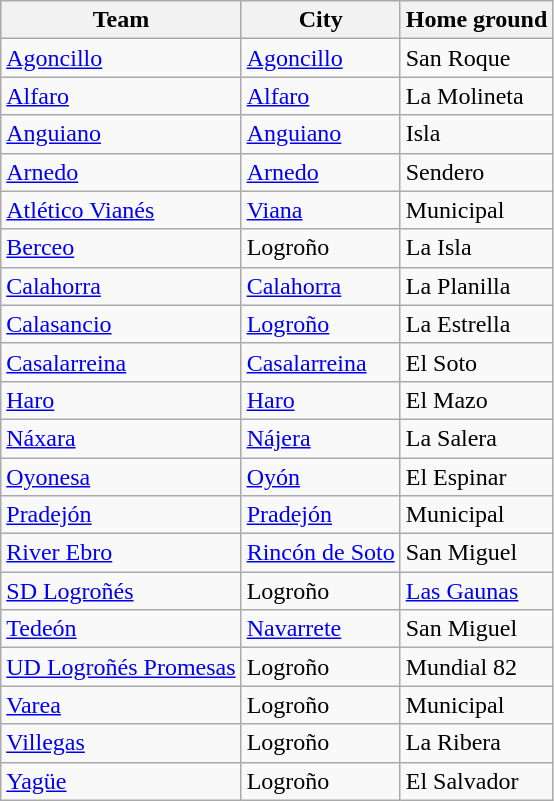<table class="wikitable sortable">
<tr>
<th>Team</th>
<th>City</th>
<th>Home ground</th>
</tr>
<tr>
<td><a href='#'>Agoncillo</a></td>
<td><a href='#'>Agoncillo</a></td>
<td>San Roque</td>
</tr>
<tr>
<td><a href='#'>Alfaro</a></td>
<td><a href='#'>Alfaro</a></td>
<td>La Molineta</td>
</tr>
<tr>
<td><a href='#'>Anguiano</a></td>
<td><a href='#'>Anguiano</a></td>
<td>Isla</td>
</tr>
<tr>
<td><a href='#'>Arnedo</a></td>
<td><a href='#'>Arnedo</a></td>
<td>Sendero</td>
</tr>
<tr>
<td><a href='#'>Atlético Vianés</a></td>
<td><a href='#'>Viana</a></td>
<td>Municipal</td>
</tr>
<tr>
<td><a href='#'>Berceo</a></td>
<td>Logroño</td>
<td>La Isla</td>
</tr>
<tr>
<td><a href='#'>Calahorra</a></td>
<td><a href='#'>Calahorra</a></td>
<td>La Planilla</td>
</tr>
<tr>
<td><a href='#'>Calasancio</a></td>
<td><a href='#'>Logroño</a></td>
<td>La Estrella</td>
</tr>
<tr>
<td><a href='#'>Casalarreina</a></td>
<td><a href='#'>Casalarreina</a></td>
<td>El Soto</td>
</tr>
<tr>
<td><a href='#'>Haro</a></td>
<td><a href='#'>Haro</a></td>
<td>El Mazo</td>
</tr>
<tr>
<td><a href='#'>Náxara</a></td>
<td><a href='#'>Nájera</a></td>
<td>La Salera</td>
</tr>
<tr>
<td><a href='#'>Oyonesa</a></td>
<td><a href='#'>Oyón</a></td>
<td>El Espinar</td>
</tr>
<tr>
<td><a href='#'>Pradejón</a></td>
<td><a href='#'>Pradejón</a></td>
<td>Municipal</td>
</tr>
<tr>
<td><a href='#'>River Ebro</a></td>
<td><a href='#'>Rincón de Soto</a></td>
<td>San Miguel</td>
</tr>
<tr>
<td><a href='#'>SD Logroñés</a></td>
<td>Logroño</td>
<td><a href='#'>Las Gaunas</a></td>
</tr>
<tr>
<td><a href='#'>Tedeón</a></td>
<td><a href='#'>Navarrete</a></td>
<td>San Miguel</td>
</tr>
<tr>
<td><a href='#'>UD Logroñés Promesas</a></td>
<td>Logroño</td>
<td>Mundial 82</td>
</tr>
<tr>
<td><a href='#'>Varea</a></td>
<td>Logroño</td>
<td>Municipal</td>
</tr>
<tr>
<td><a href='#'>Villegas</a></td>
<td>Logroño</td>
<td>La Ribera</td>
</tr>
<tr>
<td><a href='#'>Yagüe</a></td>
<td>Logroño</td>
<td>El Salvador</td>
</tr>
</table>
